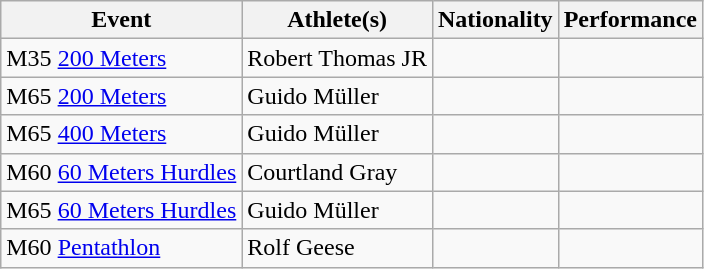<table class="wikitable">
<tr>
<th>Event</th>
<th>Athlete(s)</th>
<th>Nationality</th>
<th>Performance</th>
</tr>
<tr>
<td>M35 <a href='#'>200 Meters</a></td>
<td>Robert Thomas JR</td>
<td></td>
<td></td>
</tr>
<tr>
<td>M65 <a href='#'>200 Meters</a></td>
<td>Guido Müller</td>
<td></td>
<td></td>
</tr>
<tr>
<td>M65 <a href='#'>400 Meters</a></td>
<td>Guido Müller</td>
<td></td>
<td></td>
</tr>
<tr>
<td>M60 <a href='#'>60 Meters Hurdles</a></td>
<td>Courtland Gray</td>
<td></td>
<td></td>
</tr>
<tr>
<td>M65 <a href='#'>60 Meters Hurdles</a></td>
<td>Guido Müller</td>
<td></td>
<td></td>
</tr>
<tr>
<td>M60 <a href='#'>Pentathlon</a></td>
<td>Rolf Geese</td>
<td></td>
<td></td>
</tr>
</table>
